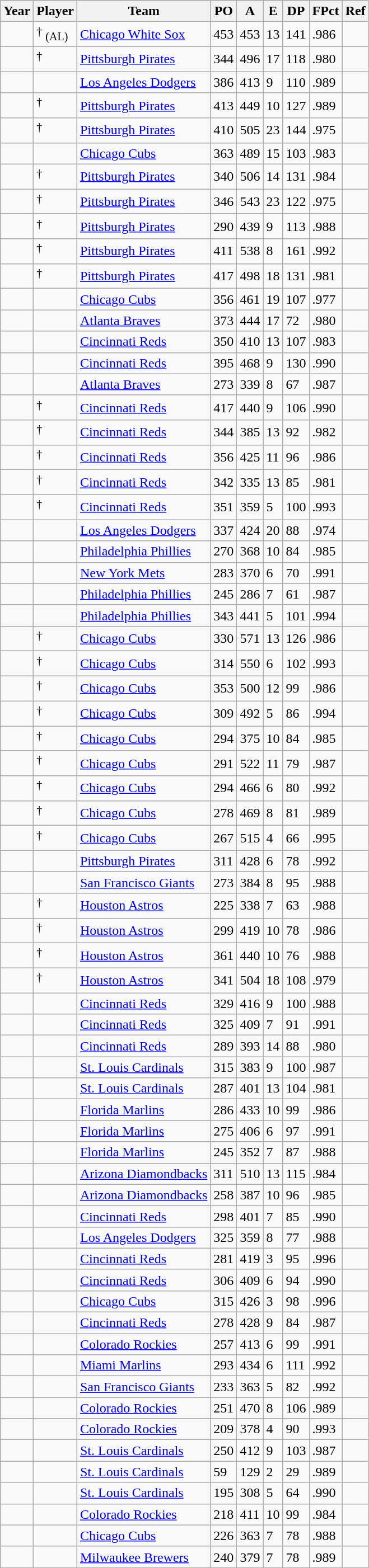<table class="wikitable sortable" border="1">
<tr>
<th>Year</th>
<th>Player</th>
<th>Team</th>
<th>PO</th>
<th>A</th>
<th>E</th>
<th>DP</th>
<th>FPct</th>
<th class="unsortable">Ref</th>
</tr>
<tr>
<td></td>
<td><sup>†</sup> <small>(AL)</small></td>
<td><a href='#'>Chicago White Sox</a></td>
<td>453</td>
<td>453</td>
<td>13</td>
<td>141</td>
<td>.986</td>
<td></td>
</tr>
<tr>
<td></td>
<td><sup>†</sup></td>
<td><a href='#'>Pittsburgh Pirates</a></td>
<td>344</td>
<td>496</td>
<td>17</td>
<td>118</td>
<td>.980</td>
<td></td>
</tr>
<tr>
<td></td>
<td></td>
<td><a href='#'>Los Angeles Dodgers</a></td>
<td>386</td>
<td>413</td>
<td>9</td>
<td>110</td>
<td>.989</td>
<td></td>
</tr>
<tr>
<td></td>
<td><sup>†</sup></td>
<td><a href='#'>Pittsburgh Pirates</a></td>
<td>413</td>
<td>449</td>
<td>10</td>
<td>127</td>
<td>.989</td>
<td></td>
</tr>
<tr>
<td></td>
<td><sup>†</sup></td>
<td><a href='#'>Pittsburgh Pirates</a></td>
<td>410</td>
<td>505</td>
<td>23</td>
<td>144</td>
<td>.975</td>
<td></td>
</tr>
<tr>
<td></td>
<td></td>
<td><a href='#'>Chicago Cubs</a></td>
<td>363</td>
<td>489</td>
<td>15</td>
<td>103</td>
<td>.983</td>
<td></td>
</tr>
<tr>
<td></td>
<td><sup>†</sup></td>
<td><a href='#'>Pittsburgh Pirates</a></td>
<td>340</td>
<td>506</td>
<td>14</td>
<td>131</td>
<td>.984</td>
<td></td>
</tr>
<tr>
<td></td>
<td><sup>†</sup></td>
<td><a href='#'>Pittsburgh Pirates</a></td>
<td>346</td>
<td>543</td>
<td>23</td>
<td>122</td>
<td>.975</td>
<td></td>
</tr>
<tr>
<td></td>
<td><sup>†</sup></td>
<td><a href='#'>Pittsburgh Pirates</a></td>
<td>290</td>
<td>439</td>
<td>9</td>
<td>113</td>
<td>.988</td>
<td></td>
</tr>
<tr>
<td></td>
<td><sup>†</sup></td>
<td><a href='#'>Pittsburgh Pirates</a></td>
<td>411</td>
<td>538</td>
<td>8</td>
<td>161</td>
<td>.992</td>
<td></td>
</tr>
<tr>
<td></td>
<td><sup>†</sup></td>
<td><a href='#'>Pittsburgh Pirates</a></td>
<td>417</td>
<td>498</td>
<td>18</td>
<td>131</td>
<td>.981</td>
<td></td>
</tr>
<tr>
<td></td>
<td></td>
<td><a href='#'>Chicago Cubs</a></td>
<td>356</td>
<td>461</td>
<td>19</td>
<td>107</td>
<td>.977</td>
<td></td>
</tr>
<tr>
<td></td>
<td></td>
<td><a href='#'>Atlanta Braves</a></td>
<td>373</td>
<td>444</td>
<td>17</td>
<td>72</td>
<td>.980</td>
<td></td>
</tr>
<tr>
<td></td>
<td></td>
<td><a href='#'>Cincinnati Reds</a></td>
<td>350</td>
<td>410</td>
<td>13</td>
<td>107</td>
<td>.983</td>
<td></td>
</tr>
<tr>
<td></td>
<td></td>
<td><a href='#'>Cincinnati Reds</a></td>
<td>395</td>
<td>468</td>
<td>9</td>
<td>130</td>
<td>.990</td>
<td></td>
</tr>
<tr>
<td></td>
<td></td>
<td><a href='#'>Atlanta Braves</a></td>
<td>273</td>
<td>339</td>
<td>8</td>
<td>67</td>
<td>.987</td>
<td></td>
</tr>
<tr>
<td></td>
<td><sup>†</sup></td>
<td><a href='#'>Cincinnati Reds</a></td>
<td>417</td>
<td>440</td>
<td>9</td>
<td>106</td>
<td>.990</td>
<td></td>
</tr>
<tr>
<td></td>
<td><sup>†</sup></td>
<td><a href='#'>Cincinnati Reds</a></td>
<td>344</td>
<td>385</td>
<td>13</td>
<td>92</td>
<td>.982</td>
<td></td>
</tr>
<tr>
<td></td>
<td><sup>†</sup></td>
<td><a href='#'>Cincinnati Reds</a></td>
<td>356</td>
<td>425</td>
<td>11</td>
<td>96</td>
<td>.986</td>
<td></td>
</tr>
<tr>
<td></td>
<td><sup>†</sup></td>
<td><a href='#'>Cincinnati Reds</a></td>
<td>342</td>
<td>335</td>
<td>13</td>
<td>85</td>
<td>.981</td>
<td></td>
</tr>
<tr>
<td></td>
<td><sup>†</sup></td>
<td><a href='#'>Cincinnati Reds</a></td>
<td>351</td>
<td>359</td>
<td>5</td>
<td>100</td>
<td>.993</td>
<td></td>
</tr>
<tr>
<td></td>
<td></td>
<td><a href='#'>Los Angeles Dodgers</a></td>
<td>337</td>
<td>424</td>
<td>20</td>
<td>88</td>
<td>.974</td>
<td></td>
</tr>
<tr>
<td></td>
<td></td>
<td><a href='#'>Philadelphia Phillies</a></td>
<td>270</td>
<td>368</td>
<td>10</td>
<td>84</td>
<td>.985</td>
<td></td>
</tr>
<tr>
<td></td>
<td></td>
<td><a href='#'>New York Mets</a></td>
<td>283</td>
<td>370</td>
<td>6</td>
<td>70</td>
<td>.991</td>
<td></td>
</tr>
<tr>
<td></td>
<td></td>
<td><a href='#'>Philadelphia Phillies</a></td>
<td>245</td>
<td>286</td>
<td>7</td>
<td>61</td>
<td>.987</td>
<td></td>
</tr>
<tr>
<td></td>
<td></td>
<td><a href='#'>Philadelphia Phillies</a></td>
<td>343</td>
<td>441</td>
<td>5</td>
<td>101</td>
<td>.994</td>
<td></td>
</tr>
<tr>
<td></td>
<td><sup>†</sup></td>
<td><a href='#'>Chicago Cubs</a></td>
<td>330</td>
<td>571</td>
<td>13</td>
<td>126</td>
<td>.986</td>
<td></td>
</tr>
<tr>
<td></td>
<td><sup>†</sup></td>
<td><a href='#'>Chicago Cubs</a></td>
<td>314</td>
<td>550</td>
<td>6</td>
<td>102</td>
<td>.993</td>
<td></td>
</tr>
<tr>
<td></td>
<td><sup>†</sup></td>
<td><a href='#'>Chicago Cubs</a></td>
<td>353</td>
<td>500</td>
<td>12</td>
<td>99</td>
<td>.986</td>
<td></td>
</tr>
<tr>
<td></td>
<td><sup>†</sup></td>
<td><a href='#'>Chicago Cubs</a></td>
<td>309</td>
<td>492</td>
<td>5</td>
<td>86</td>
<td>.994</td>
<td></td>
</tr>
<tr>
<td></td>
<td><sup>†</sup></td>
<td><a href='#'>Chicago Cubs</a></td>
<td>294</td>
<td>375</td>
<td>10</td>
<td>84</td>
<td>.985</td>
<td></td>
</tr>
<tr>
<td></td>
<td><sup>†</sup></td>
<td><a href='#'>Chicago Cubs</a></td>
<td>291</td>
<td>522</td>
<td>11</td>
<td>79</td>
<td>.987</td>
<td></td>
</tr>
<tr>
<td></td>
<td><sup>†</sup></td>
<td><a href='#'>Chicago Cubs</a></td>
<td>294</td>
<td>466</td>
<td>6</td>
<td>80</td>
<td>.992</td>
<td></td>
</tr>
<tr>
<td></td>
<td><sup>†</sup></td>
<td><a href='#'>Chicago Cubs</a></td>
<td>278</td>
<td>469</td>
<td>8</td>
<td>81</td>
<td>.989</td>
<td></td>
</tr>
<tr>
<td></td>
<td><sup>†</sup></td>
<td><a href='#'>Chicago Cubs</a></td>
<td>267</td>
<td>515</td>
<td>4</td>
<td>66</td>
<td>.995</td>
<td></td>
</tr>
<tr>
<td></td>
<td></td>
<td><a href='#'>Pittsburgh Pirates</a></td>
<td>311</td>
<td>428</td>
<td>6</td>
<td>78</td>
<td>.992</td>
<td></td>
</tr>
<tr>
<td></td>
<td></td>
<td><a href='#'>San Francisco Giants</a></td>
<td>273</td>
<td>384</td>
<td>8</td>
<td>95</td>
<td>.988</td>
<td></td>
</tr>
<tr>
<td></td>
<td><sup>†</sup></td>
<td><a href='#'>Houston Astros</a></td>
<td>225</td>
<td>338</td>
<td>7</td>
<td>63</td>
<td>.988</td>
<td></td>
</tr>
<tr>
<td></td>
<td><sup>†</sup></td>
<td><a href='#'>Houston Astros</a></td>
<td>299</td>
<td>419</td>
<td>10</td>
<td>78</td>
<td>.986</td>
<td></td>
</tr>
<tr>
<td></td>
<td><sup>†</sup></td>
<td><a href='#'>Houston Astros</a></td>
<td>361</td>
<td>440</td>
<td>10</td>
<td>76</td>
<td>.988</td>
<td></td>
</tr>
<tr>
<td></td>
<td><sup>†</sup></td>
<td><a href='#'>Houston Astros</a></td>
<td>341</td>
<td>504</td>
<td>18</td>
<td>108</td>
<td>.979</td>
<td></td>
</tr>
<tr>
<td></td>
<td></td>
<td><a href='#'>Cincinnati Reds</a></td>
<td>329</td>
<td>416</td>
<td>9</td>
<td>100</td>
<td>.988</td>
<td></td>
</tr>
<tr>
<td></td>
<td></td>
<td><a href='#'>Cincinnati Reds</a></td>
<td>325</td>
<td>409</td>
<td>7</td>
<td>91</td>
<td>.991</td>
<td></td>
</tr>
<tr>
<td></td>
<td></td>
<td><a href='#'>Cincinnati Reds</a></td>
<td>289</td>
<td>393</td>
<td>14</td>
<td>88</td>
<td>.980</td>
<td></td>
</tr>
<tr>
<td></td>
<td></td>
<td><a href='#'>St. Louis Cardinals</a></td>
<td>315</td>
<td>383</td>
<td>9</td>
<td>100</td>
<td>.987</td>
<td></td>
</tr>
<tr>
<td></td>
<td></td>
<td><a href='#'>St. Louis Cardinals</a></td>
<td>287</td>
<td>401</td>
<td>13</td>
<td>104</td>
<td>.981</td>
<td></td>
</tr>
<tr>
<td></td>
<td></td>
<td><a href='#'>Florida Marlins</a></td>
<td>286</td>
<td>433</td>
<td>10</td>
<td>99</td>
<td>.986</td>
<td></td>
</tr>
<tr>
<td></td>
<td></td>
<td><a href='#'>Florida Marlins</a></td>
<td>275</td>
<td>406</td>
<td>6</td>
<td>97</td>
<td>.991</td>
<td></td>
</tr>
<tr>
<td></td>
<td></td>
<td><a href='#'>Florida Marlins</a></td>
<td>245</td>
<td>352</td>
<td>7</td>
<td>87</td>
<td>.988</td>
<td></td>
</tr>
<tr>
<td></td>
<td></td>
<td><a href='#'>Arizona Diamondbacks</a></td>
<td>311</td>
<td>510</td>
<td>13</td>
<td>115</td>
<td>.984</td>
<td></td>
</tr>
<tr>
<td></td>
<td></td>
<td><a href='#'>Arizona Diamondbacks</a></td>
<td>258</td>
<td>387</td>
<td>10</td>
<td>96</td>
<td>.985</td>
<td></td>
</tr>
<tr>
<td></td>
<td></td>
<td><a href='#'>Cincinnati Reds</a></td>
<td>298</td>
<td>401</td>
<td>7</td>
<td>85</td>
<td>.990</td>
<td></td>
</tr>
<tr>
<td></td>
<td></td>
<td><a href='#'>Los Angeles Dodgers</a></td>
<td>325</td>
<td>359</td>
<td>8</td>
<td>77</td>
<td>.988</td>
<td></td>
</tr>
<tr>
<td></td>
<td></td>
<td><a href='#'>Cincinnati Reds</a></td>
<td>281</td>
<td>419</td>
<td>3</td>
<td>95</td>
<td>.996</td>
<td></td>
</tr>
<tr>
<td></td>
<td></td>
<td><a href='#'>Cincinnati Reds</a></td>
<td>306</td>
<td>409</td>
<td>6</td>
<td>94</td>
<td>.990</td>
<td></td>
</tr>
<tr>
<td></td>
<td></td>
<td><a href='#'>Chicago Cubs</a></td>
<td>315</td>
<td>426</td>
<td>3</td>
<td>98</td>
<td>.996</td>
<td></td>
</tr>
<tr>
<td></td>
<td></td>
<td><a href='#'>Cincinnati Reds</a></td>
<td>278</td>
<td>428</td>
<td>9</td>
<td>84</td>
<td>.987</td>
<td></td>
</tr>
<tr>
<td></td>
<td></td>
<td><a href='#'>Colorado Rockies</a></td>
<td>257</td>
<td>413</td>
<td>6</td>
<td>99</td>
<td>.991</td>
<td></td>
</tr>
<tr>
<td></td>
<td></td>
<td><a href='#'>Miami Marlins</a></td>
<td>293</td>
<td>434</td>
<td>6</td>
<td>111</td>
<td>.992</td>
<td></td>
</tr>
<tr>
<td></td>
<td></td>
<td><a href='#'>San Francisco Giants</a></td>
<td>233</td>
<td>363</td>
<td>5</td>
<td>82</td>
<td>.992</td>
<td></td>
</tr>
<tr>
<td></td>
<td></td>
<td><a href='#'>Colorado Rockies</a></td>
<td>251</td>
<td>470</td>
<td>8</td>
<td>106</td>
<td>.989</td>
<td></td>
</tr>
<tr>
<td></td>
<td></td>
<td><a href='#'>Colorado Rockies</a></td>
<td>209</td>
<td>378</td>
<td>4</td>
<td>90</td>
<td>.993</td>
<td></td>
</tr>
<tr>
<td></td>
<td></td>
<td><a href='#'>St. Louis Cardinals</a></td>
<td>250</td>
<td>412</td>
<td>9</td>
<td>103</td>
<td>.987</td>
<td></td>
</tr>
<tr>
<td></td>
<td></td>
<td><a href='#'>St. Louis Cardinals</a></td>
<td>59</td>
<td>129</td>
<td>2</td>
<td>29</td>
<td>.989</td>
<td></td>
</tr>
<tr>
<td></td>
<td></td>
<td><a href='#'>St. Louis Cardinals</a></td>
<td>195</td>
<td>308</td>
<td>5</td>
<td>64</td>
<td>.990</td>
<td></td>
</tr>
<tr>
<td></td>
<td></td>
<td><a href='#'>Colorado Rockies</a></td>
<td>218</td>
<td>411</td>
<td>10</td>
<td>99</td>
<td>.984</td>
<td></td>
</tr>
<tr>
<td></td>
<td></td>
<td><a href='#'>Chicago Cubs</a></td>
<td>226</td>
<td>363</td>
<td>7</td>
<td>78</td>
<td>.988</td>
<td></td>
</tr>
<tr>
<td></td>
<td></td>
<td><a href='#'>Milwaukee Brewers</a></td>
<td>240</td>
<td>379</td>
<td>7</td>
<td>78</td>
<td>.989</td>
<td></td>
</tr>
</table>
